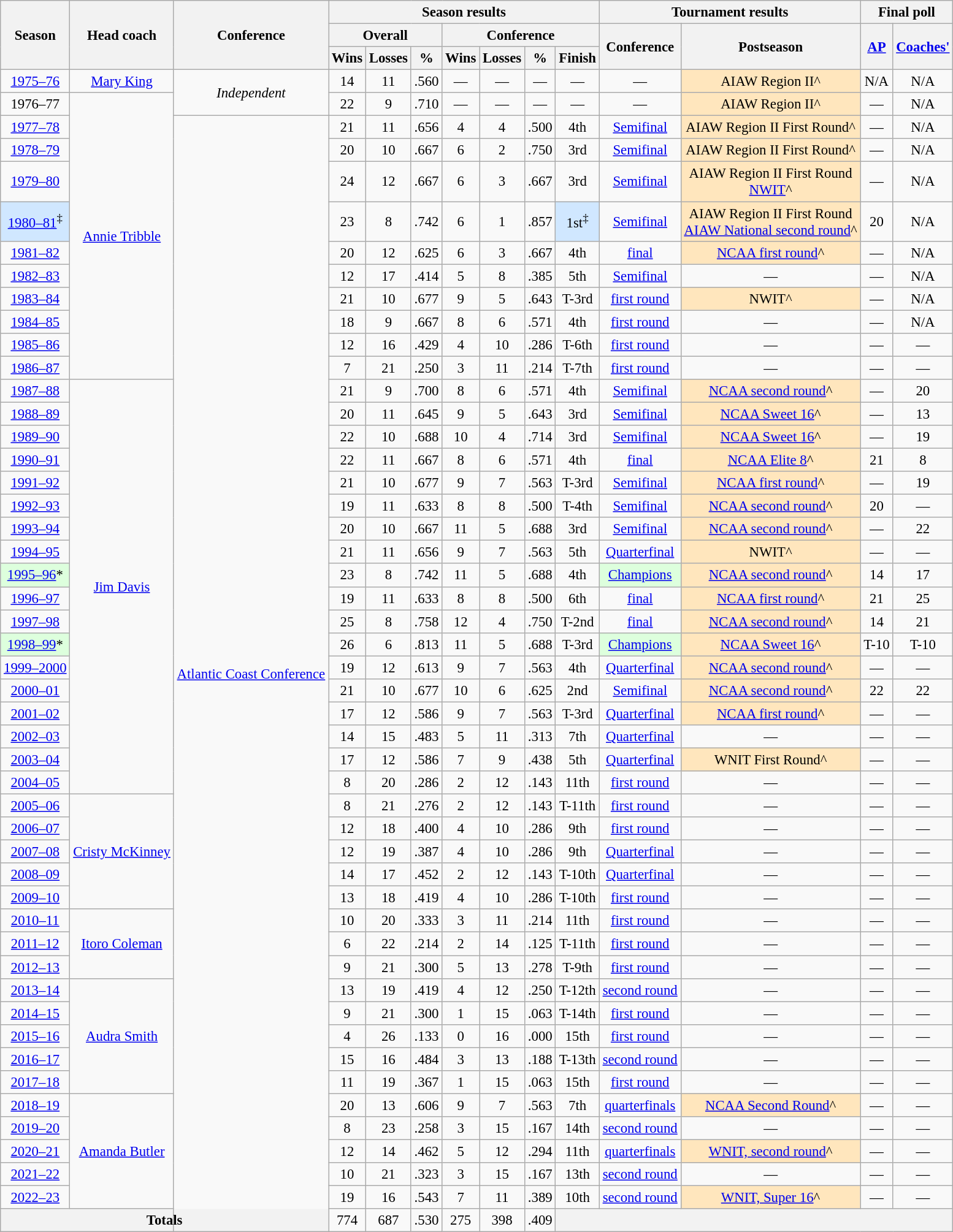<table class="wikitable" style="font-size: 95%; text-align:center;">
<tr>
<th rowspan=3>Season</th>
<th rowspan=3>Head coach</th>
<th rowspan=3>Conference</th>
<th colspan=7>Season results</th>
<th colspan=2>Tournament results</th>
<th colspan=2>Final poll</th>
</tr>
<tr>
<th colspan=3>Overall</th>
<th colspan=4>Conference</th>
<th rowspan=2>Conference</th>
<th rowspan=2>Postseason</th>
<th rowspan=2><a href='#'>AP</a></th>
<th rowspan=2><a href='#'>Coaches'</a></th>
</tr>
<tr>
<th>Wins</th>
<th>Losses</th>
<th>%</th>
<th>Wins</th>
<th>Losses</th>
<th>%</th>
<th>Finish</th>
</tr>
<tr>
<td><a href='#'>1975–76</a></td>
<td><a href='#'>Mary King</a></td>
<td rowspan=2><em>Independent</em></td>
<td>14</td>
<td>11</td>
<td>.560</td>
<td>—</td>
<td>—</td>
<td>—</td>
<td>—</td>
<td>—</td>
<td bgcolor="#FFE6BD">AIAW Region II^</td>
<td>N/A</td>
<td>N/A</td>
</tr>
<tr>
<td>1976–77</td>
<td rowspan=11><a href='#'>Annie Tribble</a></td>
<td>22</td>
<td>9</td>
<td>.710</td>
<td>—</td>
<td>—</td>
<td>—</td>
<td>—</td>
<td>—</td>
<td bgcolor="#FFE6BD">AIAW Region II^</td>
<td>—</td>
<td>N/A</td>
</tr>
<tr>
<td><a href='#'>1977–78</a></td>
<td rowspan=100><a href='#'>Atlantic Coast Conference</a></td>
<td>21</td>
<td>11</td>
<td>.656</td>
<td>4</td>
<td>4</td>
<td>.500</td>
<td>4th</td>
<td><a href='#'>Semifinal</a></td>
<td bgcolor="#FFE6BD">AIAW Region II First Round^</td>
<td>—</td>
<td>N/A</td>
</tr>
<tr>
<td><a href='#'>1978–79</a></td>
<td>20</td>
<td>10</td>
<td>.667</td>
<td>6</td>
<td>2</td>
<td>.750</td>
<td>3rd</td>
<td><a href='#'>Semifinal</a></td>
<td bgcolor="#FFE6BD">AIAW Region II First Round^</td>
<td>—</td>
<td>N/A</td>
</tr>
<tr>
<td><a href='#'>1979–80</a></td>
<td>24</td>
<td>12</td>
<td>.667</td>
<td>6</td>
<td>3</td>
<td>.667</td>
<td>3rd</td>
<td><a href='#'>Semifinal</a></td>
<td bgcolor="#FFE6BD">AIAW Region II First Round<br><a href='#'>NWIT</a>^</td>
<td>—</td>
<td>N/A</td>
</tr>
<tr>
<td bgcolor="#D0E7FF"><a href='#'>1980–81</a><sup>‡</sup></td>
<td>23</td>
<td>8</td>
<td>.742</td>
<td>6</td>
<td>1</td>
<td>.857</td>
<td bgcolor="#D0E7FF">1st<sup>‡</sup></td>
<td><a href='#'>Semifinal</a></td>
<td bgcolor="#FFE6BD">AIAW Region II First Round<br><a href='#'>AIAW National second round</a>^</td>
<td>20</td>
<td>N/A</td>
</tr>
<tr>
<td><a href='#'>1981–82</a></td>
<td>20</td>
<td>12</td>
<td>.625</td>
<td>6</td>
<td>3</td>
<td>.667</td>
<td>4th</td>
<td><a href='#'>final</a></td>
<td bgcolor="#FFE6BD"><a href='#'>NCAA first round</a>^</td>
<td>—</td>
<td>N/A</td>
</tr>
<tr>
<td><a href='#'>1982–83</a></td>
<td>12</td>
<td>17</td>
<td>.414</td>
<td>5</td>
<td>8</td>
<td>.385</td>
<td>5th</td>
<td><a href='#'>Semifinal</a></td>
<td>—</td>
<td>—</td>
<td>N/A</td>
</tr>
<tr>
<td><a href='#'>1983–84</a></td>
<td>21</td>
<td>10</td>
<td>.677</td>
<td>9</td>
<td>5</td>
<td>.643</td>
<td>T-3rd</td>
<td><a href='#'>first round</a></td>
<td bgcolor="#FFE6BD">NWIT^</td>
<td>—</td>
<td>N/A</td>
</tr>
<tr>
<td><a href='#'>1984–85</a></td>
<td>18</td>
<td>9</td>
<td>.667</td>
<td>8</td>
<td>6</td>
<td>.571</td>
<td>4th</td>
<td><a href='#'>first round</a></td>
<td>—</td>
<td>—</td>
<td>N/A</td>
</tr>
<tr>
<td><a href='#'>1985–86</a></td>
<td>12</td>
<td>16</td>
<td>.429</td>
<td>4</td>
<td>10</td>
<td>.286</td>
<td>T-6th</td>
<td><a href='#'>first round</a></td>
<td>—</td>
<td>—</td>
<td>—</td>
</tr>
<tr>
<td><a href='#'>1986–87</a></td>
<td>7</td>
<td>21</td>
<td>.250</td>
<td>3</td>
<td>11</td>
<td>.214</td>
<td>T-7th</td>
<td><a href='#'>first round</a></td>
<td>—</td>
<td>—</td>
<td>—</td>
</tr>
<tr>
<td><a href='#'>1987–88</a></td>
<td rowspan=18><a href='#'>Jim Davis</a></td>
<td>21</td>
<td>9</td>
<td>.700</td>
<td>8</td>
<td>6</td>
<td>.571</td>
<td>4th</td>
<td><a href='#'>Semifinal</a></td>
<td bgcolor="#FFE6BD"><a href='#'>NCAA second round</a>^</td>
<td>—</td>
<td>20</td>
</tr>
<tr>
<td><a href='#'>1988–89</a></td>
<td>20</td>
<td>11</td>
<td>.645</td>
<td>9</td>
<td>5</td>
<td>.643</td>
<td>3rd</td>
<td><a href='#'>Semifinal</a></td>
<td bgcolor="#FFE6BD"><a href='#'>NCAA Sweet 16</a>^</td>
<td>—</td>
<td>13</td>
</tr>
<tr>
<td><a href='#'>1989–90</a></td>
<td>22</td>
<td>10</td>
<td>.688</td>
<td>10</td>
<td>4</td>
<td>.714</td>
<td>3rd</td>
<td><a href='#'>Semifinal</a></td>
<td bgcolor="#FFE6BD"><a href='#'>NCAA Sweet 16</a>^</td>
<td>—</td>
<td>19</td>
</tr>
<tr>
<td><a href='#'>1990–91</a></td>
<td>22</td>
<td>11</td>
<td>.667</td>
<td>8</td>
<td>6</td>
<td>.571</td>
<td>4th</td>
<td><a href='#'>final</a></td>
<td bgcolor="#FFE6BD"><a href='#'>NCAA Elite 8</a>^</td>
<td>21</td>
<td>8</td>
</tr>
<tr>
<td><a href='#'>1991–92</a></td>
<td>21</td>
<td>10</td>
<td>.677</td>
<td>9</td>
<td>7</td>
<td>.563</td>
<td>T-3rd</td>
<td><a href='#'>Semifinal</a></td>
<td bgcolor="#FFE6BD"><a href='#'>NCAA first round</a>^</td>
<td>—</td>
<td>19</td>
</tr>
<tr>
<td><a href='#'>1992–93</a></td>
<td>19</td>
<td>11</td>
<td>.633</td>
<td>8</td>
<td>8</td>
<td>.500</td>
<td>T-4th</td>
<td><a href='#'>Semifinal</a></td>
<td bgcolor="#FFE6BD"><a href='#'>NCAA second round</a>^</td>
<td>20</td>
<td>—</td>
</tr>
<tr>
<td><a href='#'>1993–94</a></td>
<td>20</td>
<td>10</td>
<td>.667</td>
<td>11</td>
<td>5</td>
<td>.688</td>
<td>3rd</td>
<td><a href='#'>Semifinal</a></td>
<td bgcolor="#FFE6BD"><a href='#'>NCAA second round</a>^</td>
<td>—</td>
<td>22</td>
</tr>
<tr>
<td><a href='#'>1994–95</a></td>
<td>21</td>
<td>11</td>
<td>.656</td>
<td>9</td>
<td>7</td>
<td>.563</td>
<td>5th</td>
<td><a href='#'>Quarterfinal</a></td>
<td bgcolor="#FFE6BD">NWIT^</td>
<td>—</td>
<td>—</td>
</tr>
<tr>
<td bgcolor="#DDFFDD"><a href='#'>1995–96</a>*</td>
<td>23</td>
<td>8</td>
<td>.742</td>
<td>11</td>
<td>5</td>
<td>.688</td>
<td>4th</td>
<td bgcolor="#DDFFDD"><a href='#'>Champions</a></td>
<td bgcolor="#FFE6BD"><a href='#'>NCAA second round</a>^</td>
<td>14</td>
<td>17</td>
</tr>
<tr>
<td><a href='#'>1996–97</a></td>
<td>19</td>
<td>11</td>
<td>.633</td>
<td>8</td>
<td>8</td>
<td>.500</td>
<td>6th</td>
<td><a href='#'>final</a></td>
<td bgcolor="#FFE6BD"><a href='#'>NCAA first round</a>^</td>
<td>21</td>
<td>25</td>
</tr>
<tr>
<td><a href='#'>1997–98</a></td>
<td>25</td>
<td>8</td>
<td>.758</td>
<td>12</td>
<td>4</td>
<td>.750</td>
<td>T-2nd</td>
<td><a href='#'>final</a></td>
<td bgcolor="#FFE6BD"><a href='#'>NCAA second round</a>^</td>
<td>14</td>
<td>21</td>
</tr>
<tr>
<td bgcolor="#DDFFDD"><a href='#'>1998–99</a>*</td>
<td>26</td>
<td>6</td>
<td>.813</td>
<td>11</td>
<td>5</td>
<td>.688</td>
<td>T-3rd</td>
<td bgcolor="#DDFFDD"><a href='#'>Champions</a></td>
<td bgcolor="#FFE6BD"><a href='#'>NCAA Sweet 16</a>^</td>
<td>T-10</td>
<td>T-10</td>
</tr>
<tr>
<td><a href='#'>1999–2000</a></td>
<td>19</td>
<td>12</td>
<td>.613</td>
<td>9</td>
<td>7</td>
<td>.563</td>
<td>4th</td>
<td><a href='#'>Quarterfinal</a></td>
<td bgcolor="#FFE6BD"><a href='#'>NCAA second round</a>^</td>
<td>—</td>
<td>—</td>
</tr>
<tr>
<td><a href='#'>2000–01</a></td>
<td>21</td>
<td>10</td>
<td>.677</td>
<td>10</td>
<td>6</td>
<td>.625</td>
<td>2nd</td>
<td><a href='#'>Semifinal</a></td>
<td bgcolor="#FFE6BD"><a href='#'>NCAA second round</a>^</td>
<td>22</td>
<td>22</td>
</tr>
<tr>
<td><a href='#'>2001–02</a></td>
<td>17</td>
<td>12</td>
<td>.586</td>
<td>9</td>
<td>7</td>
<td>.563</td>
<td>T-3rd</td>
<td><a href='#'>Quarterfinal</a></td>
<td bgcolor="#FFE6BD"><a href='#'>NCAA first round</a>^</td>
<td>—</td>
<td>—</td>
</tr>
<tr>
<td><a href='#'>2002–03</a></td>
<td>14</td>
<td>15</td>
<td>.483</td>
<td>5</td>
<td>11</td>
<td>.313</td>
<td>7th</td>
<td><a href='#'>Quarterfinal</a></td>
<td>—</td>
<td>—</td>
<td>—</td>
</tr>
<tr>
<td><a href='#'>2003–04</a></td>
<td>17</td>
<td>12</td>
<td>.586</td>
<td>7</td>
<td>9</td>
<td>.438</td>
<td>5th</td>
<td><a href='#'>Quarterfinal</a></td>
<td bgcolor="#FFE6BD">WNIT First Round^</td>
<td>—</td>
<td>—</td>
</tr>
<tr>
<td><a href='#'>2004–05</a></td>
<td>8</td>
<td>20</td>
<td>.286</td>
<td>2</td>
<td>12</td>
<td>.143</td>
<td>11th</td>
<td><a href='#'>first round</a></td>
<td>—</td>
<td>—</td>
<td>—</td>
</tr>
<tr>
<td><a href='#'>2005–06</a></td>
<td rowspan=5><a href='#'>Cristy McKinney</a></td>
<td>8</td>
<td>21</td>
<td>.276</td>
<td>2</td>
<td>12</td>
<td>.143</td>
<td>T-11th</td>
<td><a href='#'>first round</a></td>
<td>—</td>
<td>—</td>
<td>—</td>
</tr>
<tr>
<td><a href='#'>2006–07</a></td>
<td>12</td>
<td>18</td>
<td>.400</td>
<td>4</td>
<td>10</td>
<td>.286</td>
<td>9th</td>
<td><a href='#'>first round</a></td>
<td>—</td>
<td>—</td>
<td>—</td>
</tr>
<tr>
<td><a href='#'>2007–08</a></td>
<td>12</td>
<td>19</td>
<td>.387</td>
<td>4</td>
<td>10</td>
<td>.286</td>
<td>9th</td>
<td><a href='#'>Quarterfinal</a></td>
<td>—</td>
<td>—</td>
<td>—</td>
</tr>
<tr>
<td><a href='#'>2008–09</a></td>
<td>14</td>
<td>17</td>
<td>.452</td>
<td>2</td>
<td>12</td>
<td>.143</td>
<td>T-10th</td>
<td><a href='#'>Quarterfinal</a></td>
<td>—</td>
<td>—</td>
<td>—</td>
</tr>
<tr>
<td><a href='#'>2009–10</a></td>
<td>13</td>
<td>18</td>
<td>.419</td>
<td>4</td>
<td>10</td>
<td>.286</td>
<td>T-10th</td>
<td><a href='#'>first round</a></td>
<td>—</td>
<td>—</td>
<td>—</td>
</tr>
<tr>
<td><a href='#'>2010–11</a></td>
<td rowspan=3><a href='#'>Itoro Coleman</a></td>
<td>10</td>
<td>20</td>
<td>.333</td>
<td>3</td>
<td>11</td>
<td>.214</td>
<td>11th</td>
<td><a href='#'>first round</a></td>
<td>—</td>
<td>—</td>
<td>—</td>
</tr>
<tr>
<td><a href='#'>2011–12</a></td>
<td>6</td>
<td>22</td>
<td>.214</td>
<td>2</td>
<td>14</td>
<td>.125</td>
<td>T-11th</td>
<td><a href='#'>first round</a></td>
<td>—</td>
<td>—</td>
<td>—</td>
</tr>
<tr>
<td><a href='#'>2012–13</a></td>
<td>9</td>
<td>21</td>
<td>.300</td>
<td>5</td>
<td>13</td>
<td>.278</td>
<td>T-9th</td>
<td><a href='#'>first round</a></td>
<td>—</td>
<td>—</td>
<td>—</td>
</tr>
<tr>
<td><a href='#'>2013–14</a></td>
<td rowspan=5><a href='#'>Audra Smith</a></td>
<td>13</td>
<td>19</td>
<td>.419</td>
<td>4</td>
<td>12</td>
<td>.250</td>
<td>T-12th</td>
<td><a href='#'>second round</a></td>
<td>—</td>
<td>—</td>
<td>—</td>
</tr>
<tr>
<td><a href='#'>2014–15</a></td>
<td>9</td>
<td>21</td>
<td>.300</td>
<td>1</td>
<td>15</td>
<td>.063</td>
<td>T-14th</td>
<td><a href='#'>first round</a></td>
<td>—</td>
<td>—</td>
<td>—</td>
</tr>
<tr>
<td><a href='#'>2015–16</a></td>
<td>4</td>
<td>26</td>
<td>.133</td>
<td>0</td>
<td>16</td>
<td>.000</td>
<td>15th</td>
<td><a href='#'>first round</a></td>
<td>—</td>
<td>—</td>
<td>—</td>
</tr>
<tr>
<td><a href='#'>2016–17</a></td>
<td>15</td>
<td>16</td>
<td>.484</td>
<td>3</td>
<td>13</td>
<td>.188</td>
<td>T-13th</td>
<td><a href='#'>second round</a></td>
<td>—</td>
<td>—</td>
<td>—</td>
</tr>
<tr>
<td><a href='#'>2017–18</a></td>
<td>11</td>
<td>19</td>
<td>.367</td>
<td>1</td>
<td>15</td>
<td>.063</td>
<td>15th</td>
<td><a href='#'>first round</a></td>
<td>—</td>
<td>—</td>
<td>—</td>
</tr>
<tr>
<td><a href='#'>2018–19</a></td>
<td rowspan=5><a href='#'>Amanda Butler</a></td>
<td>20</td>
<td>13</td>
<td>.606</td>
<td>9</td>
<td>7</td>
<td>.563</td>
<td>7th</td>
<td><a href='#'>quarterfinals</a></td>
<td bgcolor="#FFE6BD"><a href='#'>NCAA Second Round</a>^</td>
<td>—</td>
<td>—</td>
</tr>
<tr>
<td><a href='#'>2019–20</a></td>
<td>8</td>
<td>23</td>
<td>.258</td>
<td>3</td>
<td>15</td>
<td>.167</td>
<td>14th</td>
<td><a href='#'>second round</a></td>
<td>—</td>
<td>—</td>
<td>—</td>
</tr>
<tr>
<td><a href='#'>2020–21</a></td>
<td>12</td>
<td>14</td>
<td>.462</td>
<td>5</td>
<td>12</td>
<td>.294</td>
<td>11th</td>
<td><a href='#'>quarterfinals</a></td>
<td bgcolor="#FFE6BD"><a href='#'>WNIT, second round</a>^</td>
<td>—</td>
<td>—</td>
</tr>
<tr>
<td><a href='#'>2021–22</a></td>
<td>10</td>
<td>21</td>
<td>.323</td>
<td>3</td>
<td>15</td>
<td>.167</td>
<td>13th</td>
<td><a href='#'>second round</a></td>
<td>—</td>
<td>—</td>
<td>—</td>
</tr>
<tr>
<td><a href='#'>2022–23</a></td>
<td>19</td>
<td>16</td>
<td>.543</td>
<td>7</td>
<td>11</td>
<td>.389</td>
<td>10th</td>
<td><a href='#'>second round</a></td>
<td bgcolor="#FFE6BD"><a href='#'>WNIT, Super 16</a>^</td>
<td>—</td>
<td>—<br></td>
</tr>
<tr>
<th colspan=3>Totals</th>
<td>774</td>
<td>687</td>
<td>.530</td>
<td>275</td>
<td>398</td>
<td>.409</td>
<th colspan=5> <br></th>
</tr>
</table>
